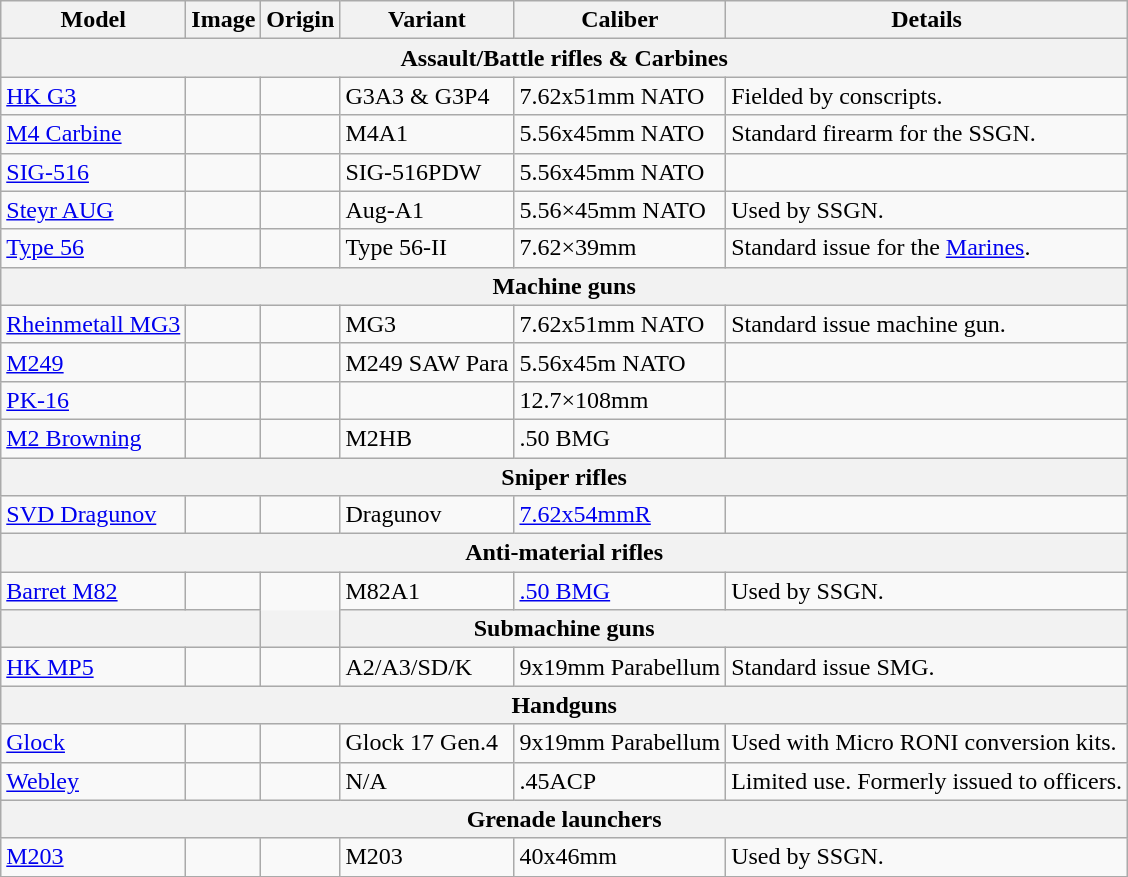<table class="wikitable">
<tr>
<th>Model</th>
<th>Image</th>
<th>Origin</th>
<th>Variant</th>
<th>Caliber</th>
<th>Details</th>
</tr>
<tr>
<th colspan="6">Assault/Battle rifles & Carbines</th>
</tr>
<tr>
<td><a href='#'>HK G3</a></td>
<td></td>
<td><br></td>
<td>G3A3 & G3P4</td>
<td>7.62x51mm NATO</td>
<td>Fielded by conscripts.</td>
</tr>
<tr>
<td><a href='#'>M4 Carbine</a></td>
<td></td>
<td></td>
<td>M4A1</td>
<td>5.56x45mm NATO</td>
<td>Standard firearm for the SSGN.</td>
</tr>
<tr>
<td><a href='#'>SIG-516</a></td>
<td></td>
<td><br></td>
<td>SIG-516PDW</td>
<td>5.56x45mm NATO</td>
<td></td>
</tr>
<tr>
<td><a href='#'>Steyr AUG</a></td>
<td></td>
<td></td>
<td>Aug-A1</td>
<td>5.56×45mm NATO</td>
<td>Used by SSGN. </td>
</tr>
<tr>
<td><a href='#'>Type 56</a></td>
<td></td>
<td></td>
<td>Type 56-II</td>
<td>7.62×39mm</td>
<td>Standard issue for the <a href='#'>Marines</a>.</td>
</tr>
<tr>
<th colspan="6">Machine guns</th>
</tr>
<tr>
<td><a href='#'>Rheinmetall MG3</a></td>
<td></td>
<td><br></td>
<td>MG3</td>
<td>7.62x51mm NATO</td>
<td>Standard issue machine gun.</td>
</tr>
<tr>
<td><a href='#'>M249</a></td>
<td></td>
<td><br></td>
<td>M249 SAW Para</td>
<td>5.56x45m NATO</td>
<td></td>
</tr>
<tr>
<td><a href='#'>PK-16</a></td>
<td></td>
<td></td>
<td></td>
<td>12.7×108mm</td>
<td></td>
</tr>
<tr>
<td><a href='#'>M2 Browning</a></td>
<td></td>
<td></td>
<td>M2HB</td>
<td>.50 BMG</td>
<td></td>
</tr>
<tr>
<th colspan="6">Sniper rifles</th>
</tr>
<tr>
<td><a href='#'>SVD Dragunov</a></td>
<td></td>
<td></td>
<td>Dragunov</td>
<td><a href='#'>7.62x54mmR</a></td>
<td></td>
</tr>
<tr>
<th colspan="6">Anti-material rifles</th>
</tr>
<tr>
<td><a href='#'>Barret M82</a></td>
<td></td>
<td rowspan="2"></td>
<td>M82A1</td>
<td><a href='#'>.50 BMG</a></td>
<td>Used by SSGN.</td>
</tr>
<tr>
<th colspan="6">Submachine guns</th>
</tr>
<tr>
<td><a href='#'>HK MP5</a></td>
<td></td>
<td><br></td>
<td>A2/A3/SD/K</td>
<td>9x19mm Parabellum</td>
<td>Standard issue SMG.</td>
</tr>
<tr>
<th colspan="6">Handguns</th>
</tr>
<tr>
<td><a href='#'>Glock</a></td>
<td></td>
<td></td>
<td>Glock 17 Gen.4</td>
<td>9x19mm Parabellum</td>
<td>Used with Micro RONI conversion kits. </td>
</tr>
<tr>
<td><a href='#'>Webley</a></td>
<td></td>
<td></td>
<td>N/A</td>
<td>.45ACP</td>
<td>Limited use. Formerly issued to officers. </td>
</tr>
<tr>
<th colspan="6">Grenade launchers</th>
</tr>
<tr>
<td><a href='#'>M203</a></td>
<td></td>
<td rowspan="2"></td>
<td>M203</td>
<td>40x46mm</td>
<td>Used by SSGN.</td>
</tr>
<tr>
</tr>
</table>
